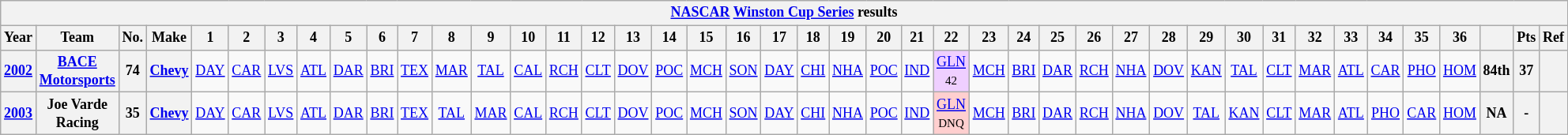<table class="wikitable" style="text-align:center; font-size:75%">
<tr>
<th colspan=45><a href='#'>NASCAR</a> <a href='#'>Winston Cup Series</a> results</th>
</tr>
<tr>
<th>Year</th>
<th>Team</th>
<th>No.</th>
<th>Make</th>
<th>1</th>
<th>2</th>
<th>3</th>
<th>4</th>
<th>5</th>
<th>6</th>
<th>7</th>
<th>8</th>
<th>9</th>
<th>10</th>
<th>11</th>
<th>12</th>
<th>13</th>
<th>14</th>
<th>15</th>
<th>16</th>
<th>17</th>
<th>18</th>
<th>19</th>
<th>20</th>
<th>21</th>
<th>22</th>
<th>23</th>
<th>24</th>
<th>25</th>
<th>26</th>
<th>27</th>
<th>28</th>
<th>29</th>
<th>30</th>
<th>31</th>
<th>32</th>
<th>33</th>
<th>34</th>
<th>35</th>
<th>36</th>
<th></th>
<th>Pts</th>
<th>Ref</th>
</tr>
<tr>
<th><a href='#'>2002</a></th>
<th><a href='#'>BACE Motorsports</a></th>
<th>74</th>
<th><a href='#'>Chevy</a></th>
<td><a href='#'>DAY</a></td>
<td><a href='#'>CAR</a></td>
<td><a href='#'>LVS</a></td>
<td><a href='#'>ATL</a></td>
<td><a href='#'>DAR</a></td>
<td><a href='#'>BRI</a></td>
<td><a href='#'>TEX</a></td>
<td><a href='#'>MAR</a></td>
<td><a href='#'>TAL</a></td>
<td><a href='#'>CAL</a></td>
<td><a href='#'>RCH</a></td>
<td><a href='#'>CLT</a></td>
<td><a href='#'>DOV</a></td>
<td><a href='#'>POC</a></td>
<td><a href='#'>MCH</a></td>
<td><a href='#'>SON</a></td>
<td><a href='#'>DAY</a></td>
<td><a href='#'>CHI</a></td>
<td><a href='#'>NHA</a></td>
<td><a href='#'>POC</a></td>
<td><a href='#'>IND</a></td>
<td style="background:#EFCFFF;"><a href='#'>GLN</a><br><small>42</small></td>
<td><a href='#'>MCH</a></td>
<td><a href='#'>BRI</a></td>
<td><a href='#'>DAR</a></td>
<td><a href='#'>RCH</a></td>
<td><a href='#'>NHA</a></td>
<td><a href='#'>DOV</a></td>
<td><a href='#'>KAN</a></td>
<td><a href='#'>TAL</a></td>
<td><a href='#'>CLT</a></td>
<td><a href='#'>MAR</a></td>
<td><a href='#'>ATL</a></td>
<td><a href='#'>CAR</a></td>
<td><a href='#'>PHO</a></td>
<td><a href='#'>HOM</a></td>
<th>84th</th>
<th>37</th>
<th></th>
</tr>
<tr>
<th><a href='#'>2003</a></th>
<th>Joe Varde Racing</th>
<th>35</th>
<th><a href='#'>Chevy</a></th>
<td><a href='#'>DAY</a></td>
<td><a href='#'>CAR</a></td>
<td><a href='#'>LVS</a></td>
<td><a href='#'>ATL</a></td>
<td><a href='#'>DAR</a></td>
<td><a href='#'>BRI</a></td>
<td><a href='#'>TEX</a></td>
<td><a href='#'>TAL</a></td>
<td><a href='#'>MAR</a></td>
<td><a href='#'>CAL</a></td>
<td><a href='#'>RCH</a></td>
<td><a href='#'>CLT</a></td>
<td><a href='#'>DOV</a></td>
<td><a href='#'>POC</a></td>
<td><a href='#'>MCH</a></td>
<td><a href='#'>SON</a></td>
<td><a href='#'>DAY</a></td>
<td><a href='#'>CHI</a></td>
<td><a href='#'>NHA</a></td>
<td><a href='#'>POC</a></td>
<td><a href='#'>IND</a></td>
<td style="background:#FFCFCF;"><a href='#'>GLN</a><br><small>DNQ</small></td>
<td><a href='#'>MCH</a></td>
<td><a href='#'>BRI</a></td>
<td><a href='#'>DAR</a></td>
<td><a href='#'>RCH</a></td>
<td><a href='#'>NHA</a></td>
<td><a href='#'>DOV</a></td>
<td><a href='#'>TAL</a></td>
<td><a href='#'>KAN</a></td>
<td><a href='#'>CLT</a></td>
<td><a href='#'>MAR</a></td>
<td><a href='#'>ATL</a></td>
<td><a href='#'>PHO</a></td>
<td><a href='#'>CAR</a></td>
<td><a href='#'>HOM</a></td>
<th>NA</th>
<th>-</th>
<th></th>
</tr>
</table>
